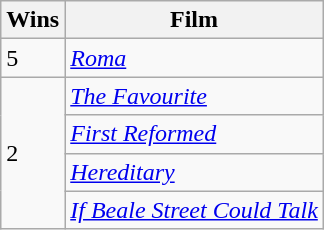<table class="wikitable">
<tr>
<th>Wins</th>
<th>Film</th>
</tr>
<tr>
<td>5</td>
<td><em><a href='#'>Roma</a></em></td>
</tr>
<tr>
<td rowspan="4">2</td>
<td><em><a href='#'>The Favourite</a></em></td>
</tr>
<tr>
<td><em><a href='#'>First Reformed</a></em></td>
</tr>
<tr>
<td><em><a href='#'>Hereditary</a></em></td>
</tr>
<tr>
<td><em><a href='#'>If Beale Street Could Talk</a></em></td>
</tr>
</table>
